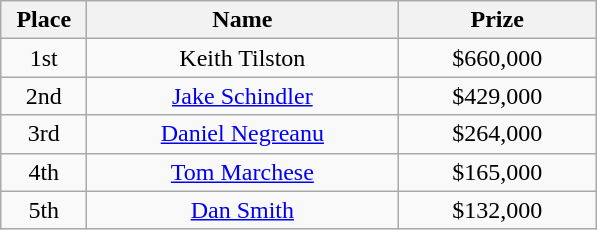<table class="wikitable">
<tr>
<th width="50">Place</th>
<th width="200">Name</th>
<th width="125">Prize</th>
</tr>
<tr>
<td align = "center">1st</td>
<td align = "center">Keith Tilston</td>
<td align = "center">$660,000</td>
</tr>
<tr>
<td align = "center">2nd</td>
<td align = "center"><a href='#'>Jake Schindler</a></td>
<td align = "center">$429,000</td>
</tr>
<tr>
<td align = "center">3rd</td>
<td align = "center"><a href='#'>Daniel Negreanu</a></td>
<td align = "center">$264,000</td>
</tr>
<tr>
<td align = "center">4th</td>
<td align = "center"><a href='#'>Tom Marchese</a></td>
<td align = "center">$165,000</td>
</tr>
<tr>
<td align = "center">5th</td>
<td align = "center"><a href='#'>Dan Smith</a></td>
<td align = "center">$132,000</td>
</tr>
</table>
